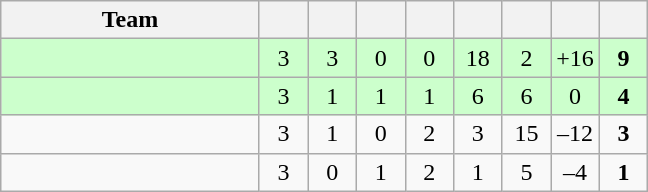<table class="wikitable" style="text-align: center;">
<tr>
<th width=165>Team</th>
<th width=25></th>
<th width=25></th>
<th width=25></th>
<th width=25></th>
<th width=25></th>
<th width=25></th>
<th width=25></th>
<th width=25></th>
</tr>
<tr style="background:#ccffcc;">
<td style="text-align:left;"></td>
<td>3</td>
<td>3</td>
<td>0</td>
<td>0</td>
<td>18</td>
<td>2</td>
<td>+16</td>
<td><strong>9</strong></td>
</tr>
<tr style="background:#ccffcc;">
<td style="text-align:left;"></td>
<td>3</td>
<td>1</td>
<td>1</td>
<td>1</td>
<td>6</td>
<td>6</td>
<td>0</td>
<td><strong>4</strong></td>
</tr>
<tr align=center>
<td style="text-align:left;"></td>
<td>3</td>
<td>1</td>
<td>0</td>
<td>2</td>
<td>3</td>
<td>15</td>
<td>–12</td>
<td><strong>3</strong></td>
</tr>
<tr align=center>
<td style="text-align:left;"></td>
<td>3</td>
<td>0</td>
<td>1</td>
<td>2</td>
<td>1</td>
<td>5</td>
<td>–4</td>
<td><strong>1</strong></td>
</tr>
</table>
